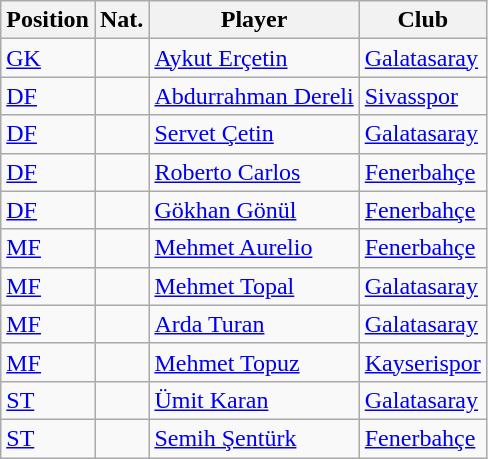<table class="wikitable">
<tr>
<th>Position</th>
<th>Nat.</th>
<th>Player</th>
<th>Club</th>
</tr>
<tr>
<td><a href='#'>GK</a></td>
<td> </td>
<td><a href='#'>Aykut Erçetin</a></td>
<td><a href='#'>Galatasaray</a></td>
</tr>
<tr>
<td><a href='#'>DF</a></td>
<td></td>
<td><a href='#'>Abdurrahman Dereli</a></td>
<td><a href='#'>Sivasspor</a></td>
</tr>
<tr>
<td><a href='#'>DF</a></td>
<td></td>
<td><a href='#'>Servet Çetin</a></td>
<td><a href='#'>Galatasaray</a></td>
</tr>
<tr>
<td><a href='#'>DF</a></td>
<td></td>
<td><a href='#'>Roberto Carlos</a></td>
<td><a href='#'>Fenerbahçe</a></td>
</tr>
<tr>
<td><a href='#'>DF</a></td>
<td></td>
<td><a href='#'>Gökhan Gönül</a></td>
<td><a href='#'>Fenerbahçe</a></td>
</tr>
<tr>
<td><a href='#'>MF</a></td>
<td> </td>
<td><a href='#'>Mehmet Aurelio</a></td>
<td><a href='#'>Fenerbahçe</a></td>
</tr>
<tr>
<td><a href='#'>MF</a></td>
<td></td>
<td><a href='#'>Mehmet Topal</a></td>
<td><a href='#'>Galatasaray</a></td>
</tr>
<tr>
<td><a href='#'>MF</a></td>
<td></td>
<td><a href='#'>Arda Turan</a></td>
<td><a href='#'>Galatasaray</a></td>
</tr>
<tr>
<td><a href='#'>MF</a></td>
<td></td>
<td><a href='#'>Mehmet Topuz</a></td>
<td><a href='#'>Kayserispor</a></td>
</tr>
<tr>
<td><a href='#'>ST</a></td>
<td> </td>
<td><a href='#'>Ümit Karan</a></td>
<td><a href='#'>Galatasaray</a></td>
</tr>
<tr>
<td><a href='#'>ST</a></td>
<td></td>
<td><a href='#'>Semih Şentürk</a></td>
<td><a href='#'>Fenerbahçe</a></td>
</tr>
</table>
